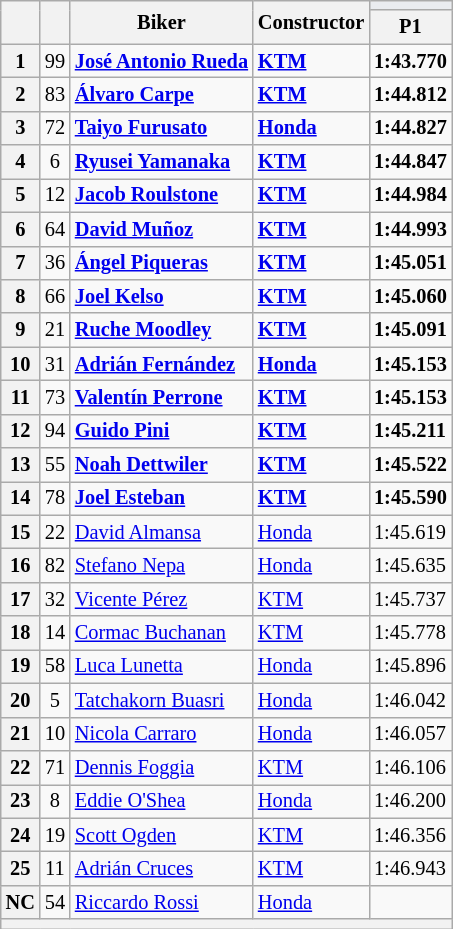<table class="wikitable sortable" style="font-size: 85%;">
<tr>
<th rowspan="2"></th>
<th rowspan="2"></th>
<th rowspan="2">Biker</th>
<th rowspan="2">Constructor</th>
<th colspan="3" style="background:#eaecf0; text-align:center;"></th>
</tr>
<tr>
<th scope="col">P1</th>
</tr>
<tr>
<th scope="row">1</th>
<td align="center">99</td>
<td> <strong><a href='#'>José Antonio Rueda</a></strong></td>
<td><strong><a href='#'>KTM</a></strong></td>
<td><strong>1:43.770</strong></td>
</tr>
<tr>
<th scope="row">2</th>
<td align="center">83</td>
<td> <strong><a href='#'>Álvaro Carpe</a></strong></td>
<td><strong><a href='#'>KTM</a></strong></td>
<td><strong>1:44.812</strong></td>
</tr>
<tr>
<th scope="row">3</th>
<td align="center">72</td>
<td> <strong><a href='#'>Taiyo Furusato</a></strong></td>
<td><strong><a href='#'>Honda</a></strong></td>
<td><strong>1:44.827</strong></td>
</tr>
<tr>
<th scope="row">4</th>
<td align="center">6</td>
<td> <strong><a href='#'>Ryusei Yamanaka</a></strong></td>
<td><strong><a href='#'>KTM</a></strong></td>
<td><strong>1:44.847</strong></td>
</tr>
<tr>
<th scope="row">5</th>
<td align="center">12</td>
<td> <strong><a href='#'>Jacob Roulstone</a></strong></td>
<td><strong><a href='#'>KTM</a></strong></td>
<td><strong>1:44.984</strong></td>
</tr>
<tr>
<th scope="row">6</th>
<td align="center">64</td>
<td> <strong><a href='#'>David Muñoz</a></strong></td>
<td><strong><a href='#'>KTM</a></strong></td>
<td><strong>1:44.993</strong></td>
</tr>
<tr>
<th scope="row">7</th>
<td align="center">36</td>
<td> <strong><a href='#'>Ángel Piqueras</a></strong></td>
<td><strong><a href='#'>KTM</a></strong></td>
<td><strong>1:45.051</strong></td>
</tr>
<tr>
<th scope="row">8</th>
<td align="center">66</td>
<td> <strong><a href='#'>Joel Kelso</a></strong></td>
<td><strong><a href='#'>KTM</a></strong></td>
<td><strong>1:45.060</strong></td>
</tr>
<tr>
<th scope="row">9</th>
<td align="center">21</td>
<td> <strong><a href='#'>Ruche Moodley</a></strong></td>
<td><strong><a href='#'>KTM</a></strong></td>
<td><strong>1:45.091</strong></td>
</tr>
<tr>
<th scope="row">10</th>
<td align="center">31</td>
<td> <strong><a href='#'>Adrián Fernández</a></strong></td>
<td><strong><a href='#'>Honda</a></strong></td>
<td><strong>1:45.153</strong></td>
</tr>
<tr>
<th scope="row">11</th>
<td align="center">73</td>
<td> <strong><a href='#'>Valentín Perrone</a></strong></td>
<td><strong><a href='#'>KTM</a></strong></td>
<td><strong>1:45.153</strong></td>
</tr>
<tr>
<th scope="row">12</th>
<td align="center">94</td>
<td> <strong><a href='#'>Guido Pini</a></strong></td>
<td><strong><a href='#'>KTM</a></strong></td>
<td><strong>1:45.211</strong></td>
</tr>
<tr>
<th scope="row">13</th>
<td align="center">55</td>
<td> <strong><a href='#'>Noah Dettwiler</a></strong></td>
<td><strong><a href='#'>KTM</a></strong></td>
<td><strong>1:45.522</strong></td>
</tr>
<tr>
<th scope="row">14</th>
<td align="center">78</td>
<td> <strong><a href='#'>Joel Esteban</a></strong></td>
<td><strong><a href='#'>KTM</a></strong></td>
<td><strong>1:45.590</strong></td>
</tr>
<tr>
<th scope="row">15</th>
<td align="center">22</td>
<td> <a href='#'>David Almansa</a></td>
<td><a href='#'>Honda</a></td>
<td>1:45.619</td>
</tr>
<tr>
<th scope="row">16</th>
<td align="center">82</td>
<td> <a href='#'>Stefano Nepa</a></td>
<td><a href='#'>Honda</a></td>
<td>1:45.635</td>
</tr>
<tr>
<th scope="row">17</th>
<td align="center">32</td>
<td> <a href='#'>Vicente Pérez</a></td>
<td><a href='#'>KTM</a></td>
<td>1:45.737</td>
</tr>
<tr>
<th scope="row">18</th>
<td align="center">14</td>
<td> <a href='#'>Cormac Buchanan</a></td>
<td><a href='#'>KTM</a></td>
<td>1:45.778</td>
</tr>
<tr>
<th scope="row">19</th>
<td align="center">58</td>
<td> <a href='#'>Luca Lunetta</a></td>
<td><a href='#'>Honda</a></td>
<td>1:45.896</td>
</tr>
<tr>
<th scope="row">20</th>
<td align="center">5</td>
<td> <a href='#'>Tatchakorn Buasri</a></td>
<td><a href='#'>Honda</a></td>
<td>1:46.042</td>
</tr>
<tr>
<th scope="row">21</th>
<td align="center">10</td>
<td> <a href='#'>Nicola Carraro</a></td>
<td><a href='#'>Honda</a></td>
<td>1:46.057</td>
</tr>
<tr>
<th scope="row">22</th>
<td align="center">71</td>
<td> <a href='#'>Dennis Foggia</a></td>
<td><a href='#'>KTM</a></td>
<td>1:46.106</td>
</tr>
<tr>
<th scope="row">23</th>
<td align="center">8</td>
<td> <a href='#'>Eddie O'Shea</a></td>
<td><a href='#'>Honda</a></td>
<td>1:46.200</td>
</tr>
<tr>
<th scope="row">24</th>
<td align="center">19</td>
<td> <a href='#'>Scott Ogden</a></td>
<td><a href='#'>KTM</a></td>
<td>1:46.356</td>
</tr>
<tr>
<th scope="row">25</th>
<td align="center">11</td>
<td> <a href='#'>Adrián Cruces</a></td>
<td><a href='#'>KTM</a></td>
<td>1:46.943</td>
</tr>
<tr>
<th scope="row">NC</th>
<td align="center">54</td>
<td> <a href='#'>Riccardo Rossi</a></td>
<td><a href='#'>Honda</a></td>
<td></td>
</tr>
<tr>
<th colspan="7"></th>
</tr>
</table>
